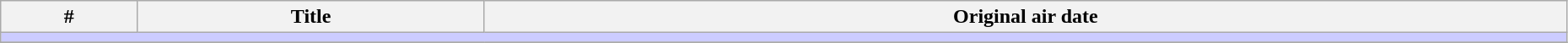<table class="wikitable" width="98%">
<tr>
<th>#</th>
<th>Title</th>
<th>Original air date</th>
</tr>
<tr>
<td colspan="150" bgcolor="#CCF"></td>
</tr>
<tr>
</tr>
</table>
